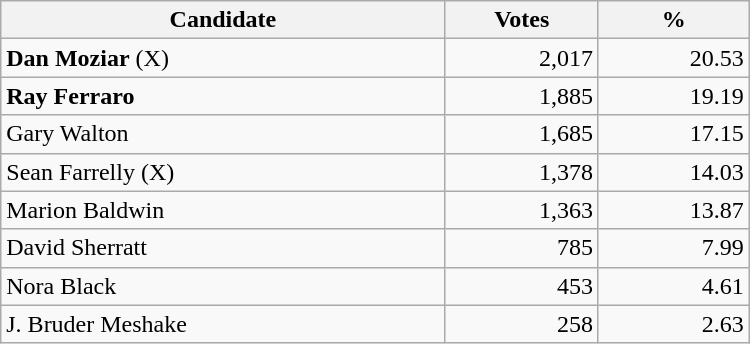<table style="width:500px;" class="wikitable">
<tr>
<th align="center">Candidate</th>
<th align="center">Votes</th>
<th align="center">%</th>
</tr>
<tr>
<td align="left"><strong>Dan Moziar</strong> (X)</td>
<td align="right">2,017</td>
<td align="right">20.53</td>
</tr>
<tr>
<td align="left"><strong>Ray Ferraro</strong></td>
<td align="right">1,885</td>
<td align="right">19.19</td>
</tr>
<tr>
<td align="left">Gary Walton</td>
<td align="right">1,685</td>
<td align="right">17.15</td>
</tr>
<tr>
<td align="left">Sean Farrelly (X)</td>
<td align="right">1,378</td>
<td align="right">14.03</td>
</tr>
<tr>
<td align="left">Marion Baldwin</td>
<td align="right">1,363</td>
<td align="right">13.87</td>
</tr>
<tr>
<td align="left">David Sherratt</td>
<td align="right">785</td>
<td align="right">7.99</td>
</tr>
<tr>
<td align="left">Nora Black</td>
<td align="right">453</td>
<td align="right">4.61</td>
</tr>
<tr>
<td align="left">J. Bruder Meshake</td>
<td align="right">258</td>
<td align="right">2.63</td>
</tr>
</table>
